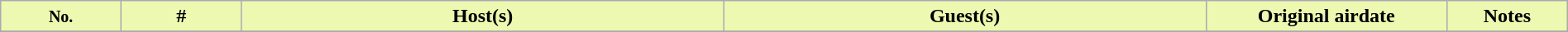<table class="wikitable" style="width:100%;">
<tr style="color:black">
<th style="background:#EDF8B1;" width="5%"><small>No.</small></th>
<th style="background:#EDF8B1;" width="5%">#</th>
<th style="background:#EDF8B1;" width="20%">Host(s)</th>
<th style="background:#EDF8B1;" width="20%">Guest(s)</th>
<th style="background:#EDF8B1;" width="10%">Original airdate</th>
<th style="background:#EDF8B1;" width="5%">Notes</th>
</tr>
<tr>
</tr>
</table>
